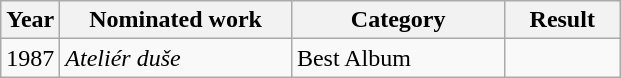<table class="wikitable">
<tr>
<th style="width:32px;">Year</th>
<th style="width:147px;">Nominated work</th>
<th style="width:135px;">Category</th>
<th style="width:69px;">Result</th>
</tr>
<tr>
<td>1987</td>
<td><em>Ateliér duše</em></td>
<td>Best Album</td>
<td></td>
</tr>
</table>
